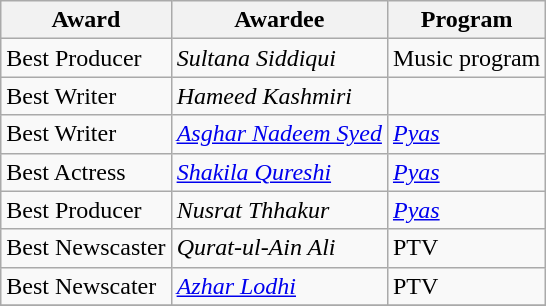<table class="wikitable">
<tr>
<th>Award</th>
<th>Awardee</th>
<th>Program</th>
</tr>
<tr>
<td>Best Producer</td>
<td><em>Sultana Siddiqui</em></td>
<td>Music program</td>
</tr>
<tr>
<td>Best Writer</td>
<td><em>Hameed Kashmiri</em></td>
<td></td>
</tr>
<tr>
<td>Best Writer</td>
<td><em><a href='#'>Asghar Nadeem Syed</a></em></td>
<td><em><a href='#'>Pyas</a></em></td>
</tr>
<tr>
<td>Best Actress</td>
<td><em><a href='#'>Shakila Qureshi</a></em></td>
<td><em><a href='#'>Pyas</a></em></td>
</tr>
<tr>
<td>Best Producer</td>
<td><em>Nusrat Thhakur</em></td>
<td><em><a href='#'>Pyas</a></em></td>
</tr>
<tr>
<td>Best Newscaster</td>
<td><em>Qurat-ul-Ain Ali</em></td>
<td>PTV</td>
</tr>
<tr>
<td>Best Newscater</td>
<td><em><a href='#'>Azhar Lodhi</a></em></td>
<td>PTV</td>
</tr>
<tr>
</tr>
</table>
